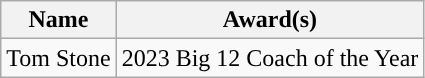<table class="wikitable">
<tr>
<th width=px>Name</th>
<th width=px>Award(s)</th>
</tr>
<tr>
<td>Tom Stone</td>
<td>2023 Big 12 Coach of the Year</td>
</tr>
</table>
